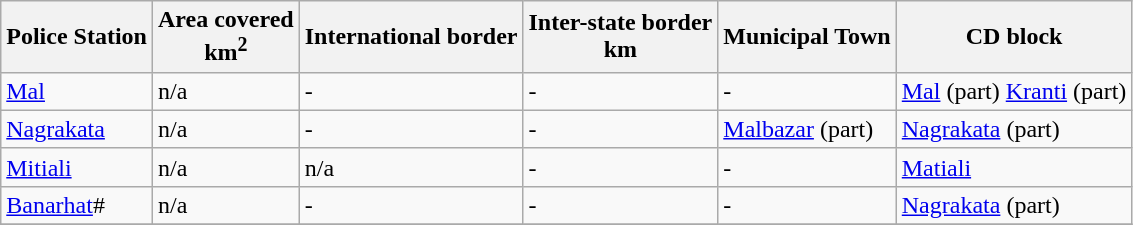<table class="wikitable sortable">
<tr>
<th>Police Station</th>
<th>Area covered<br>km<sup>2</sup></th>
<th>International border<br></th>
<th>Inter-state border<br>km</th>
<th>Municipal Town</th>
<th>CD block</th>
</tr>
<tr>
<td><a href='#'>Mal</a></td>
<td>n/a</td>
<td>-</td>
<td>-</td>
<td>-</td>
<td><a href='#'>Mal</a> (part) <a href='#'>Kranti</a> (part)</td>
</tr>
<tr>
<td><a href='#'>Nagrakata</a></td>
<td>n/a</td>
<td>-</td>
<td>-</td>
<td><a href='#'>Malbazar</a> (part)</td>
<td><a href='#'>Nagrakata</a> (part)</td>
</tr>
<tr>
<td><a href='#'>Mitiali</a></td>
<td>n/a</td>
<td>n/a</td>
<td>-</td>
<td>-</td>
<td><a href='#'>Matiali</a></td>
</tr>
<tr>
<td><a href='#'>Banarhat</a>#</td>
<td>n/a</td>
<td>-</td>
<td>-</td>
<td>-</td>
<td><a href='#'>Nagrakata</a> (part)</td>
</tr>
<tr>
</tr>
</table>
